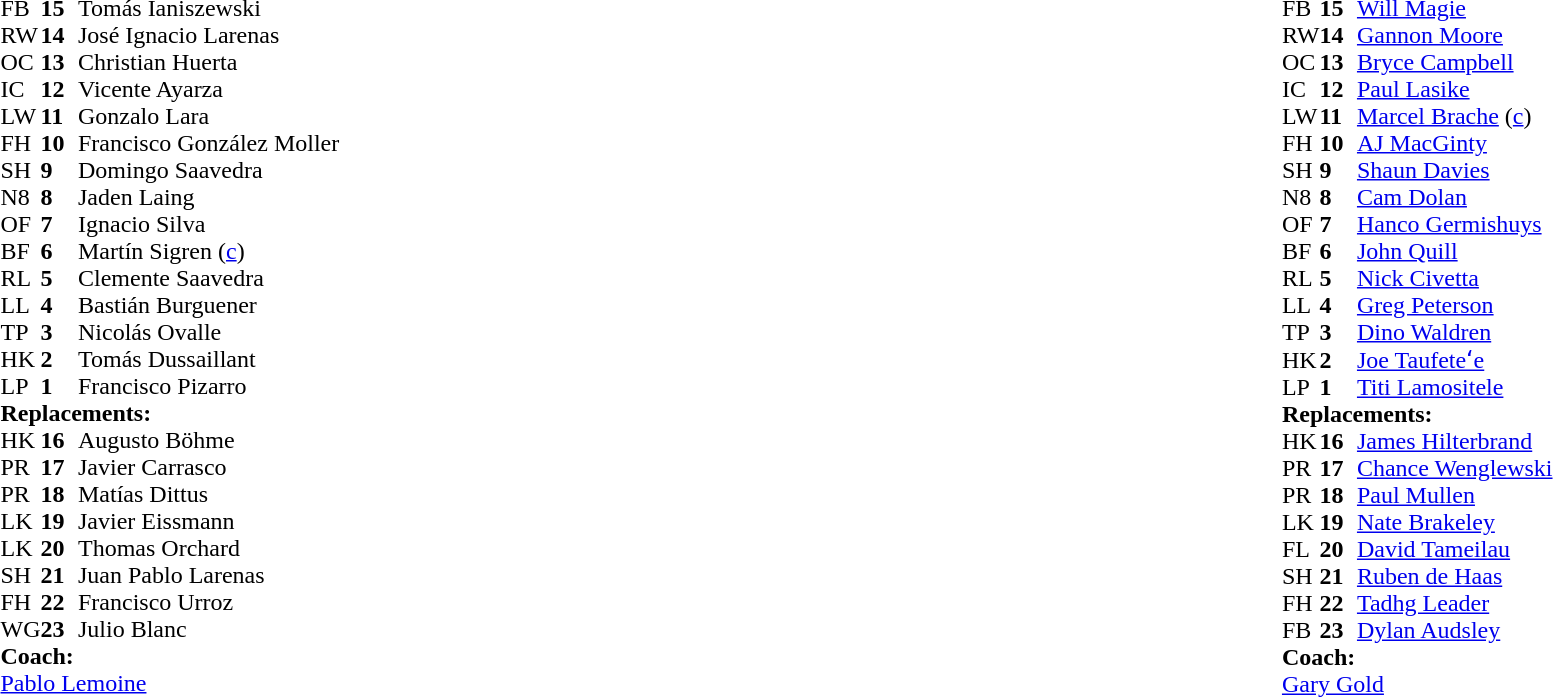<table style="width:100%">
<tr>
<td style="vertical-align:top; width:50%"><br><table cellspacing="0" cellpadding="0">
<tr>
<th width="25"></th>
<th width="25"></th>
</tr>
<tr>
<td>FB</td>
<td><strong>15</strong></td>
<td>Tomás Ianiszewski</td>
<td></td>
<td></td>
</tr>
<tr>
<td>RW</td>
<td><strong>14</strong></td>
<td>José Ignacio Larenas</td>
</tr>
<tr>
<td>OC</td>
<td><strong>13</strong></td>
<td>Christian Huerta</td>
</tr>
<tr>
<td>IC</td>
<td><strong>12</strong></td>
<td>Vicente Ayarza</td>
</tr>
<tr>
<td>LW</td>
<td><strong>11</strong></td>
<td>Gonzalo Lara</td>
</tr>
<tr>
<td>FH</td>
<td><strong>10</strong></td>
<td>Francisco González Moller</td>
<td></td>
<td></td>
</tr>
<tr>
<td>SH</td>
<td><strong>9</strong></td>
<td>Domingo Saavedra</td>
<td></td>
<td></td>
</tr>
<tr>
<td>N8</td>
<td><strong>8</strong></td>
<td>Jaden Laing</td>
<td></td>
<td></td>
</tr>
<tr>
<td>OF</td>
<td><strong>7</strong></td>
<td>Ignacio Silva</td>
</tr>
<tr>
<td>BF</td>
<td><strong>6</strong></td>
<td>Martín Sigren (<a href='#'>c</a>)</td>
</tr>
<tr>
<td>RL</td>
<td><strong>5</strong></td>
<td>Clemente Saavedra</td>
<td></td>
<td></td>
</tr>
<tr>
<td>LL</td>
<td><strong>4</strong></td>
<td>Bastián Burguener</td>
<td></td>
<td></td>
</tr>
<tr>
<td>TP</td>
<td><strong>3</strong></td>
<td>Nicolás Ovalle</td>
<td></td>
<td></td>
</tr>
<tr>
<td>HK</td>
<td><strong>2</strong></td>
<td>Tomás Dussaillant</td>
</tr>
<tr>
<td>LP</td>
<td><strong>1</strong></td>
<td>Francisco Pizarro</td>
<td></td>
<td></td>
</tr>
<tr>
<td colspan=3><strong>Replacements:</strong></td>
</tr>
<tr>
<td>HK</td>
<td><strong>16</strong></td>
<td>Augusto Böhme</td>
<td></td>
<td></td>
</tr>
<tr>
<td>PR</td>
<td><strong>17</strong></td>
<td>Javier Carrasco</td>
<td></td>
<td></td>
</tr>
<tr>
<td>PR</td>
<td><strong>18</strong></td>
<td>Matías Dittus</td>
<td></td>
<td></td>
<td></td>
</tr>
<tr>
<td>LK</td>
<td><strong>19</strong></td>
<td>Javier Eissmann</td>
<td></td>
<td></td>
</tr>
<tr>
<td>LK</td>
<td><strong>20</strong></td>
<td>Thomas Orchard</td>
<td></td>
<td></td>
</tr>
<tr>
<td>SH</td>
<td><strong>21</strong></td>
<td>Juan Pablo Larenas</td>
<td></td>
<td></td>
</tr>
<tr>
<td>FH</td>
<td><strong>22</strong></td>
<td>Francisco Urroz</td>
<td></td>
<td></td>
</tr>
<tr>
<td>WG</td>
<td><strong>23</strong></td>
<td>Julio Blanc</td>
<td></td>
<td></td>
<td></td>
</tr>
<tr>
<td colspan="3"><strong>Coach:</strong></td>
</tr>
<tr>
<td colspan="4"> <a href='#'>Pablo Lemoine</a></td>
</tr>
</table>
</td>
<td style="vertical-align:top; width:50%"><br><table cellspacing="0" cellpadding="0" style="margin:auto">
<tr>
<th width="25"></th>
<th width="25"></th>
</tr>
<tr>
<td>FB</td>
<td><strong>15</strong></td>
<td><a href='#'>Will Magie</a></td>
</tr>
<tr>
<td>RW</td>
<td><strong>14</strong></td>
<td><a href='#'>Gannon Moore</a></td>
</tr>
<tr>
<td>OC</td>
<td><strong>13</strong></td>
<td><a href='#'>Bryce Campbell</a></td>
</tr>
<tr>
<td>IC</td>
<td><strong>12</strong></td>
<td><a href='#'>Paul Lasike</a></td>
<td></td>
<td></td>
</tr>
<tr>
<td>LW</td>
<td><strong>11</strong></td>
<td><a href='#'>Marcel Brache</a> (<a href='#'>c</a>)</td>
</tr>
<tr>
<td>FH</td>
<td><strong>10</strong></td>
<td><a href='#'>AJ MacGinty</a></td>
<td></td>
<td></td>
</tr>
<tr>
<td>SH</td>
<td><strong>9</strong></td>
<td><a href='#'>Shaun Davies</a></td>
<td></td>
<td></td>
</tr>
<tr>
<td>N8</td>
<td><strong>8</strong></td>
<td><a href='#'>Cam Dolan</a></td>
</tr>
<tr>
<td>OF</td>
<td><strong>7</strong></td>
<td><a href='#'>Hanco Germishuys</a></td>
</tr>
<tr>
<td>BF</td>
<td><strong>6</strong></td>
<td><a href='#'>John Quill</a></td>
<td></td>
<td></td>
</tr>
<tr>
<td>RL</td>
<td><strong>5</strong></td>
<td><a href='#'>Nick Civetta</a></td>
<td></td>
<td></td>
</tr>
<tr>
<td>LL</td>
<td><strong>4</strong></td>
<td><a href='#'>Greg Peterson</a></td>
</tr>
<tr>
<td>TP</td>
<td><strong>3</strong></td>
<td><a href='#'>Dino Waldren</a></td>
<td></td>
<td></td>
</tr>
<tr>
<td>HK</td>
<td><strong>2</strong></td>
<td><a href='#'>Joe Taufeteʻe</a></td>
<td></td>
<td></td>
</tr>
<tr>
<td>LP</td>
<td><strong>1</strong></td>
<td><a href='#'>Titi Lamositele</a></td>
<td></td>
<td></td>
</tr>
<tr>
<td colspan=3><strong>Replacements:</strong></td>
</tr>
<tr>
<td>HK</td>
<td><strong>16</strong></td>
<td><a href='#'>James Hilterbrand</a></td>
<td></td>
<td></td>
</tr>
<tr>
<td>PR</td>
<td><strong>17</strong></td>
<td><a href='#'>Chance Wenglewski</a></td>
<td></td>
<td></td>
</tr>
<tr>
<td>PR</td>
<td><strong>18</strong></td>
<td><a href='#'>Paul Mullen</a></td>
<td></td>
<td></td>
</tr>
<tr>
<td>LK</td>
<td><strong>19</strong></td>
<td><a href='#'>Nate Brakeley</a></td>
<td></td>
<td></td>
</tr>
<tr>
<td>FL</td>
<td><strong>20</strong></td>
<td><a href='#'>David Tameilau</a></td>
<td></td>
<td></td>
</tr>
<tr>
<td>SH</td>
<td><strong>21</strong></td>
<td><a href='#'>Ruben de Haas</a></td>
<td></td>
<td></td>
</tr>
<tr>
<td>FH</td>
<td><strong>22</strong></td>
<td><a href='#'>Tadhg Leader</a></td>
<td></td>
<td></td>
</tr>
<tr>
<td>FB</td>
<td><strong>23</strong></td>
<td><a href='#'>Dylan Audsley</a></td>
<td></td>
<td></td>
</tr>
<tr>
<td colspan="3"><strong>Coach:</strong></td>
</tr>
<tr>
<td colspan="4"> <a href='#'>Gary Gold</a></td>
</tr>
</table>
</td>
</tr>
</table>
